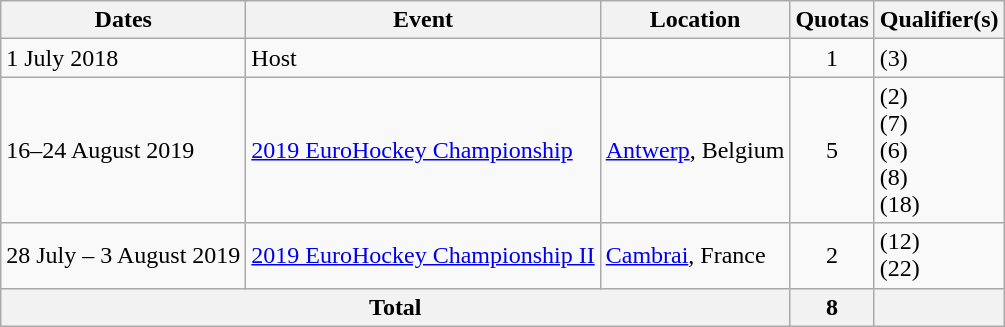<table class=wikitable>
<tr>
<th>Dates</th>
<th>Event</th>
<th>Location</th>
<th>Quotas</th>
<th>Qualifier(s)</th>
</tr>
<tr>
<td>1 July 2018</td>
<td>Host</td>
<td></td>
<td align=center>1</td>
<td> (3)</td>
</tr>
<tr>
<td>16–24 August 2019</td>
<td><a href='#'>2019 EuroHockey Championship</a></td>
<td><a href='#'>Antwerp</a>, Belgium</td>
<td align=center>5</td>
<td> (2)<br> (7)<br> (6)<br> (8)<br> (18)</td>
</tr>
<tr>
<td>28 July – 3 August 2019</td>
<td><a href='#'>2019 EuroHockey Championship II</a></td>
<td><a href='#'>Cambrai</a>, France</td>
<td align=center>2</td>
<td> (12)<br> (22)</td>
</tr>
<tr>
<th colspan=3>Total</th>
<th>8</th>
<th></th>
</tr>
</table>
